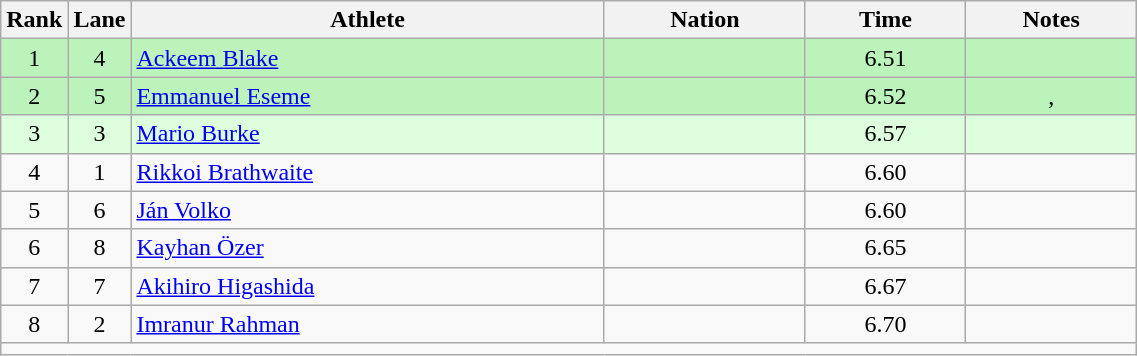<table class="wikitable sortable" style="text-align:center;width: 60%;">
<tr>
<th scope="col" style="width: 10px;">Rank</th>
<th scope="col" style="width: 10px;">Lane</th>
<th scope="col">Athlete</th>
<th scope="col">Nation</th>
<th scope="col">Time</th>
<th scope="col">Notes</th>
</tr>
<tr bgcolor=bbf3bb>
<td>1</td>
<td>4</td>
<td align=left><a href='#'>Ackeem Blake</a></td>
<td align=left></td>
<td>6.51</td>
<td></td>
</tr>
<tr bgcolor=bbf3bb>
<td>2</td>
<td>5</td>
<td align=left><a href='#'>Emmanuel Eseme</a></td>
<td align=left></td>
<td>6.52</td>
<td>, </td>
</tr>
<tr bgcolor=ddffdd>
<td>3</td>
<td>3</td>
<td align=left><a href='#'>Mario Burke</a></td>
<td align=left></td>
<td>6.57</td>
<td></td>
</tr>
<tr>
<td>4</td>
<td>1</td>
<td align=left><a href='#'>Rikkoi Brathwaite</a></td>
<td align=left></td>
<td>6.60 </td>
<td></td>
</tr>
<tr>
<td>5</td>
<td>6</td>
<td align=left><a href='#'>Ján Volko</a></td>
<td align=left></td>
<td>6.60 </td>
<td></td>
</tr>
<tr>
<td>6</td>
<td>8</td>
<td align=left><a href='#'>Kayhan Özer</a></td>
<td align=left></td>
<td>6.65</td>
<td></td>
</tr>
<tr>
<td>7</td>
<td>7</td>
<td align=left><a href='#'>Akihiro Higashida</a></td>
<td align=left></td>
<td>6.67</td>
<td></td>
</tr>
<tr>
<td>8</td>
<td>2</td>
<td align=left><a href='#'>Imranur Rahman</a></td>
<td align=left></td>
<td>6.70</td>
<td></td>
</tr>
<tr class="sortbottom">
<td colspan="6"></td>
</tr>
</table>
